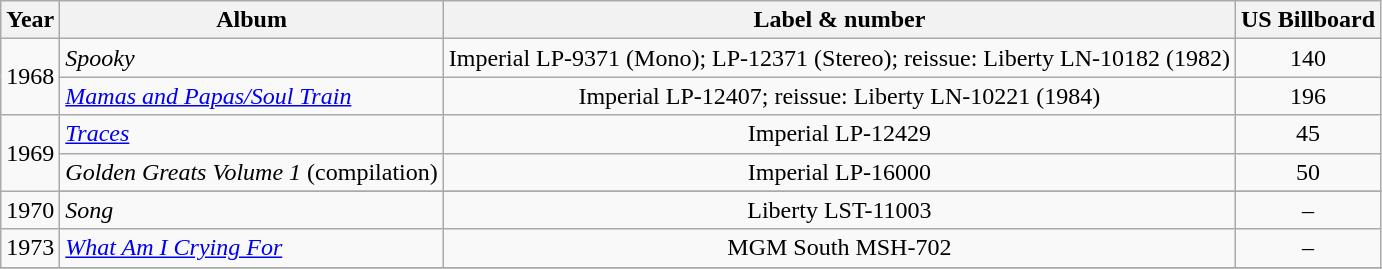<table class="wikitable">
<tr>
<th align="center">Year</th>
<th align="center">Album</th>
<th align="center">Label & number</th>
<th align="center">US Billboard</th>
</tr>
<tr>
<td rowspan="2">1968</td>
<td align="left"><em>Spooky</em></td>
<td align="center">Imperial LP-9371 (Mono); LP-12371 (Stereo); reissue: Liberty LN-10182 (1982)</td>
<td align="center">140</td>
</tr>
<tr>
<td align="left"><em><a href='#'>Mamas and Papas/Soul Train</a></em></td>
<td align="center">Imperial LP-12407; reissue: Liberty LN-10221 (1984)</td>
<td align="center">196</td>
</tr>
<tr>
<td rowspan="2">1969</td>
<td align="left"><em><a href='#'>Traces</a></em></td>
<td align="center">Imperial LP-12429</td>
<td align="center">45</td>
</tr>
<tr>
<td align="left"><em>Golden Greats Volume 1</em> (compilation)</td>
<td align="center">Imperial LP-16000</td>
<td align="center">50</td>
</tr>
<tr>
<td rowspan="2">1970</td>
</tr>
<tr>
<td align="left"><em>Song</em></td>
<td align="center">Liberty LST-11003</td>
<td align="center">–</td>
</tr>
<tr>
<td>1973</td>
<td align="left"><em><a href='#'>What Am I Crying For</a></em></td>
<td align="center">MGM South MSH-702</td>
<td align="center">–</td>
</tr>
<tr>
</tr>
</table>
